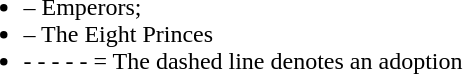<table style="margin-left: auto; margin-right: auto;">
<tr>
<td align="left"><br><ul><li> – Emperors;</li><li> – The Eight Princes</li><li>- - - - - = The dashed line denotes an adoption</li></ul></td>
<td></td>
</tr>
</table>
